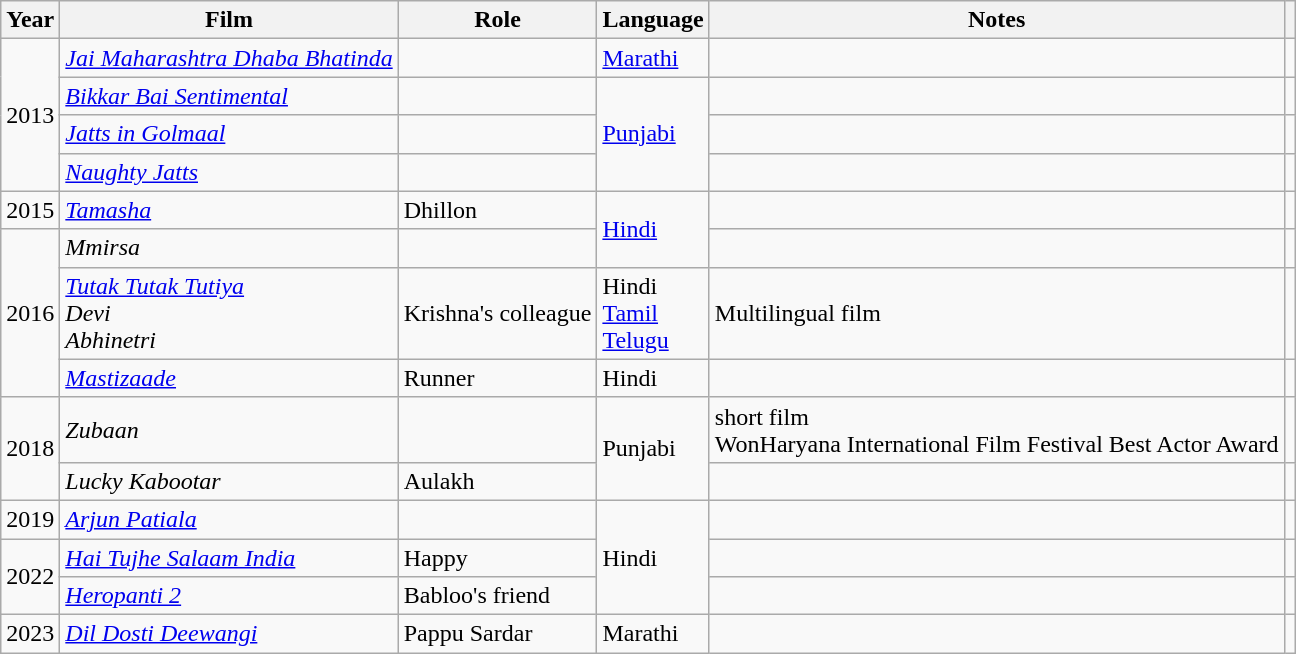<table class="wikitable sortable">
<tr>
<th>Year</th>
<th>Film</th>
<th>Role</th>
<th>Language</th>
<th>Notes</th>
<th class="unsortable" ></th>
</tr>
<tr>
<td rowspan="4">2013</td>
<td><em><a href='#'>Jai Maharashtra Dhaba Bhatinda</a></em></td>
<td></td>
<td><a href='#'>Marathi</a></td>
<td></td>
<td></td>
</tr>
<tr>
<td><em><a href='#'>Bikkar Bai Sentimental</a></em></td>
<td></td>
<td rowspan="3"><a href='#'>Punjabi</a></td>
<td></td>
<td></td>
</tr>
<tr>
<td><em><a href='#'>Jatts in Golmaal</a></em></td>
<td></td>
<td></td>
<td></td>
</tr>
<tr>
<td><em><a href='#'>Naughty Jatts</a></em></td>
<td></td>
<td></td>
<td></td>
</tr>
<tr>
<td>2015</td>
<td><em><a href='#'>Tamasha</a></em></td>
<td>Dhillon</td>
<td rowspan="2"><a href='#'>Hindi</a></td>
<td></td>
<td></td>
</tr>
<tr>
<td rowspan="3">2016</td>
<td><em>Mmirsa</em></td>
<td></td>
<td></td>
<td></td>
</tr>
<tr>
<td><em><a href='#'>Tutak Tutak Tutiya</a></em><br><em>Devi</em><br><em>Abhinetri</em></td>
<td>Krishna's colleague</td>
<td>Hindi<br><a href='#'>Tamil</a><br><a href='#'>Telugu</a></td>
<td>Multilingual film</td>
<td></td>
</tr>
<tr>
<td><em><a href='#'>Mastizaade</a></em></td>
<td>Runner</td>
<td>Hindi</td>
<td></td>
<td></td>
</tr>
<tr>
<td rowspan="2">2018</td>
<td><em>Zubaan</em></td>
<td></td>
<td rowspan="2">Punjabi</td>
<td>short film<br>WonHaryana International Film Festival Best Actor Award</td>
<td><br></td>
</tr>
<tr>
<td><em>Lucky Kabootar</em></td>
<td>Aulakh</td>
<td></td>
<td></td>
</tr>
<tr>
<td>2019</td>
<td><em><a href='#'>Arjun Patiala</a></em></td>
<td></td>
<td rowspan="3">Hindi</td>
<td></td>
<td></td>
</tr>
<tr>
<td rowspan="2">2022</td>
<td><em><a href='#'>Hai Tujhe Salaam India</a></em></td>
<td>Happy</td>
<td></td>
<td></td>
</tr>
<tr>
<td><em><a href='#'>Heropanti 2</a></em></td>
<td>Babloo's friend</td>
<td></td>
<td></td>
</tr>
<tr>
<td>2023</td>
<td><em><a href='#'>Dil Dosti Deewangi</a></em></td>
<td>Pappu Sardar</td>
<td>Marathi</td>
<td></td>
<td></td>
</tr>
</table>
